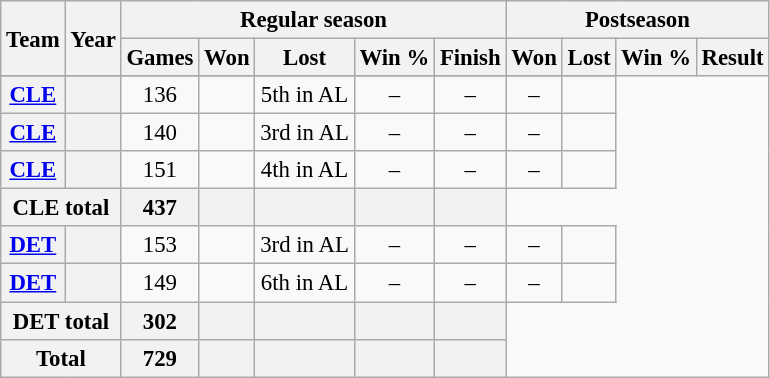<table class="wikitable" style="font-size: 95%; text-align:center;">
<tr>
<th rowspan="2">Team</th>
<th rowspan="2">Year</th>
<th colspan="5">Regular season</th>
<th colspan="4">Postseason</th>
</tr>
<tr>
<th>Games</th>
<th>Won</th>
<th>Lost</th>
<th>Win %</th>
<th>Finish</th>
<th>Won</th>
<th>Lost</th>
<th>Win %</th>
<th>Result</th>
</tr>
<tr>
</tr>
<tr>
<th><a href='#'>CLE</a></th>
<th></th>
<td>136</td>
<td></td>
<td>5th in AL</td>
<td>–</td>
<td>–</td>
<td>–</td>
<td></td>
</tr>
<tr>
<th><a href='#'>CLE</a></th>
<th></th>
<td>140</td>
<td></td>
<td>3rd in AL</td>
<td>–</td>
<td>–</td>
<td>–</td>
<td></td>
</tr>
<tr>
<th><a href='#'>CLE</a></th>
<th></th>
<td>151</td>
<td></td>
<td>4th in AL</td>
<td>–</td>
<td>–</td>
<td>–</td>
<td></td>
</tr>
<tr>
<th colspan="2">CLE total</th>
<th>437</th>
<th></th>
<th></th>
<th></th>
<th></th>
</tr>
<tr>
<th><a href='#'>DET</a></th>
<th></th>
<td>153</td>
<td></td>
<td>3rd in AL</td>
<td>–</td>
<td>–</td>
<td>–</td>
<td></td>
</tr>
<tr>
<th><a href='#'>DET</a></th>
<th></th>
<td>149</td>
<td></td>
<td>6th in AL</td>
<td>–</td>
<td>–</td>
<td>–</td>
<td></td>
</tr>
<tr>
<th colspan="2">DET total</th>
<th>302</th>
<th></th>
<th></th>
<th></th>
<th></th>
</tr>
<tr>
<th colspan="2">Total</th>
<th>729</th>
<th></th>
<th></th>
<th></th>
<th></th>
</tr>
</table>
